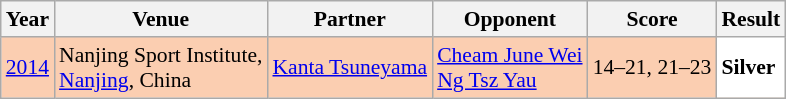<table class="sortable wikitable" style="font-size: 90%;">
<tr>
<th>Year</th>
<th>Venue</th>
<th>Partner</th>
<th>Opponent</th>
<th>Score</th>
<th>Result</th>
</tr>
<tr style="background:#FBCEB1">
<td align="center"><a href='#'>2014</a></td>
<td align="left">Nanjing Sport Institute,<br><a href='#'>Nanjing</a>, China</td>
<td align="left"> <a href='#'>Kanta Tsuneyama</a></td>
<td align="left"> <a href='#'>Cheam June Wei</a><br> <a href='#'>Ng Tsz Yau</a></td>
<td align="left">14–21, 21–23</td>
<td style="text-align:left; background:white"> <strong>Silver</strong></td>
</tr>
</table>
